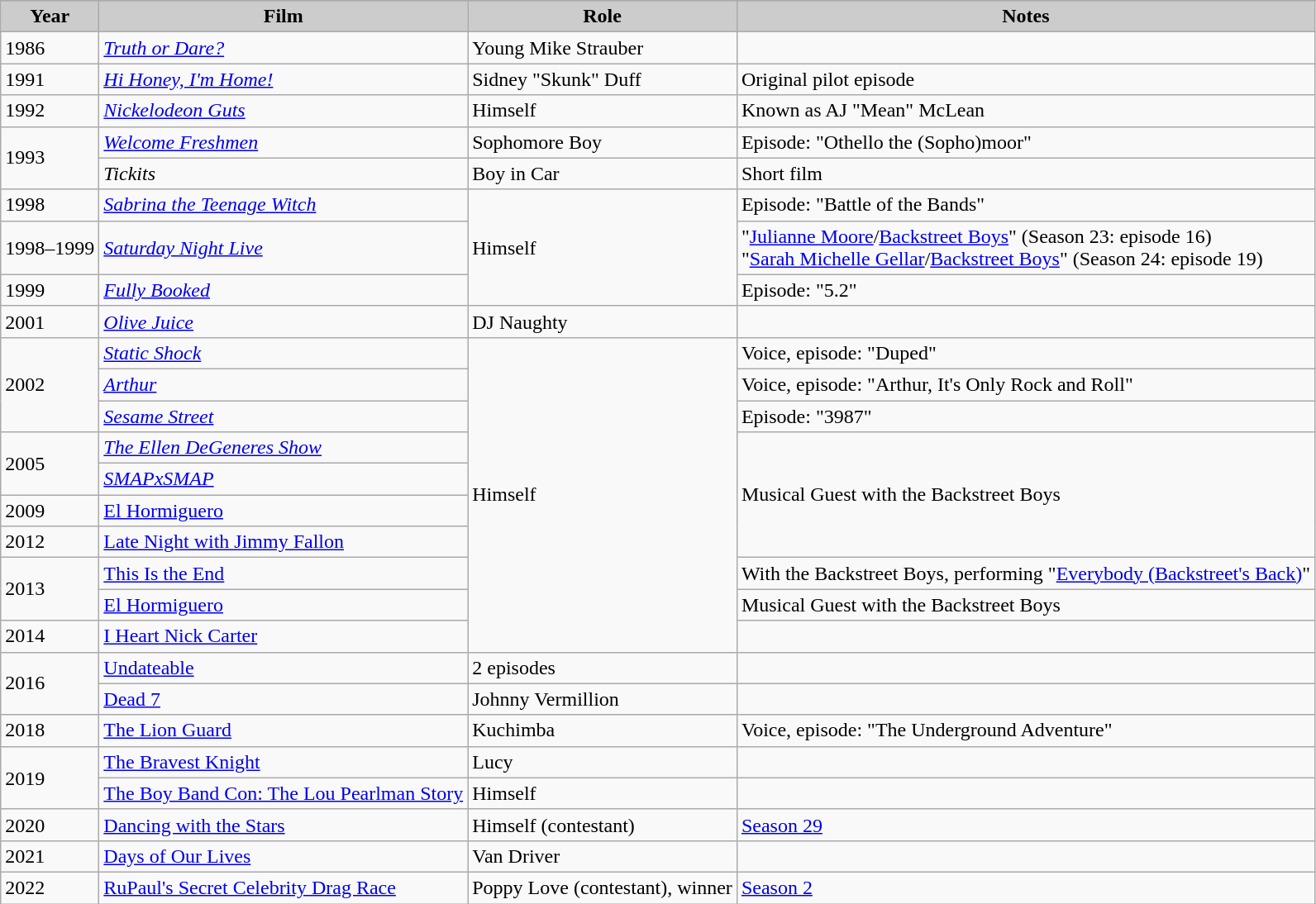<table class="wikitable sortable">
<tr style="text-align:center;">
</tr>
<tr style="text-align:center;">
<th style="background:#ccc;">Year</th>
<th style="background:#ccc;">Film</th>
<th style="background:#ccc;">Role</th>
<th style="background:#ccc;">Notes</th>
</tr>
<tr>
<td>1986</td>
<td><em><a href='#'>Truth or Dare?</a></em></td>
<td>Young Mike Strauber</td>
<td></td>
</tr>
<tr>
<td>1991</td>
<td><em><a href='#'>Hi Honey, I'm Home!</a></em></td>
<td>Sidney "Skunk" Duff</td>
<td>Original pilot episode</td>
</tr>
<tr>
<td>1992</td>
<td><em><a href='#'>Nickelodeon Guts</a></em></td>
<td>Himself</td>
<td>Known as AJ "Mean" McLean</td>
</tr>
<tr>
<td rowspan= "2">1993</td>
<td><em><a href='#'>Welcome Freshmen</a></em></td>
<td>Sophomore Boy</td>
<td>Episode: "Othello the (Sopho)moor"</td>
</tr>
<tr>
<td><em>Tickits</em></td>
<td>Boy in Car</td>
<td>Short film</td>
</tr>
<tr>
<td>1998</td>
<td><em><a href='#'>Sabrina the Teenage Witch</a></em></td>
<td rowspan= 3>Himself</td>
<td>Episode: "Battle of the Bands"</td>
</tr>
<tr>
<td>1998–1999</td>
<td><em><a href='#'>Saturday Night Live</a></em></td>
<td>"<a href='#'>Julianne Moore</a>/<a href='#'>Backstreet Boys</a>" (Season 23: episode 16)<br>"<a href='#'>Sarah Michelle Gellar</a>/<a href='#'>Backstreet Boys</a>" (Season 24: episode 19)</td>
</tr>
<tr>
<td>1999</td>
<td><em><a href='#'>Fully Booked</a></em></td>
<td>Episode: "5.2"</td>
</tr>
<tr>
<td>2001</td>
<td><em><a href='#'>Olive Juice</a></em></td>
<td>DJ Naughty</td>
<td></td>
</tr>
<tr>
<td rowspan= 3>2002</td>
<td><em><a href='#'>Static Shock</a></em></td>
<td rowspan=10>Himself</td>
<td>Voice, episode: "Duped"</td>
</tr>
<tr>
<td><em><a href='#'>Arthur</a></em></td>
<td>Voice, episode: "Arthur, It's Only Rock and Roll"</td>
</tr>
<tr>
<td><em><a href='#'>Sesame Street</a></em></td>
<td>Episode: "3987"</td>
</tr>
<tr>
<td rowspan=2>2005</td>
<td><em><a href='#'>The Ellen DeGeneres Show</a></em></td>
<td rowspan=4>Musical Guest with the Backstreet Boys</td>
</tr>
<tr>
<td><em><a href='#'>SMAPxSMAP</a></td>
</tr>
<tr>
<td>2009</td>
<td></em><a href='#'>El Hormiguero</a><em></td>
</tr>
<tr>
<td>2012</td>
<td></em><a href='#'>Late Night with Jimmy Fallon</a><em></td>
</tr>
<tr>
<td rowspan= 2>2013</td>
<td></em><a href='#'>This Is the End</a><em></td>
<td>With the Backstreet Boys, performing "<a href='#'>Everybody (Backstreet's Back)</a>"</td>
</tr>
<tr>
<td></em><a href='#'>El Hormiguero</a><em></td>
<td>Musical Guest with the Backstreet Boys</td>
</tr>
<tr>
<td>2014</td>
<td></em><a href='#'>I Heart Nick Carter</a><em></td>
<td></td>
</tr>
<tr>
<td rowspan=2>2016</td>
<td></em><a href='#'>Undateable</a><em></td>
<td>2 episodes</td>
</tr>
<tr>
<td></em><a href='#'>Dead 7</a><em></td>
<td>Johnny Vermillion</td>
<td></td>
</tr>
<tr>
<td>2018</td>
<td></em><a href='#'>The Lion Guard</a><em></td>
<td>Kuchimba</td>
<td>Voice, episode: "The Underground Adventure"</td>
</tr>
<tr>
<td rowspan=2>2019</td>
<td></em><a href='#'>The Bravest Knight</a><em></td>
<td>Lucy</td>
</tr>
<tr>
<td></em><a href='#'>The Boy Band Con: The Lou Pearlman Story</a><em></td>
<td>Himself</td>
<td></td>
</tr>
<tr>
<td>2020</td>
<td></em><a href='#'>Dancing with the Stars</a><em></td>
<td>Himself (contestant)</td>
<td><a href='#'>Season 29</a></td>
</tr>
<tr>
<td>2021</td>
<td></em><a href='#'>Days of Our Lives</a><em></td>
<td>Van Driver</td>
<td></td>
</tr>
<tr>
<td>2022</td>
<td></em><a href='#'>RuPaul's Secret Celebrity Drag Race</a><em></td>
<td>Poppy Love (contestant), winner</td>
<td><a href='#'>Season 2</a></td>
</tr>
</table>
